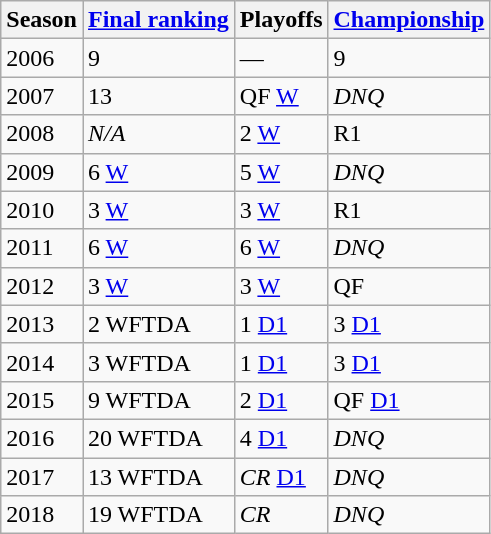<table class="wikitable sortable">
<tr>
<th>Season</th>
<th><a href='#'>Final ranking</a></th>
<th>Playoffs</th>
<th><a href='#'>Championship</a></th>
</tr>
<tr>
<td>2006</td>
<td>9</td>
<td>—</td>
<td>9</td>
</tr>
<tr>
<td>2007</td>
<td>13</td>
<td>QF <a href='#'>W</a></td>
<td><em>DNQ</em></td>
</tr>
<tr>
<td>2008</td>
<td><em>N/A</em></td>
<td>2 <a href='#'>W</a></td>
<td>R1</td>
</tr>
<tr>
<td>2009</td>
<td>6 <a href='#'>W</a></td>
<td>5 <a href='#'>W</a></td>
<td><em>DNQ</em></td>
</tr>
<tr>
<td>2010</td>
<td>3 <a href='#'>W</a></td>
<td>3 <a href='#'>W</a></td>
<td>R1</td>
</tr>
<tr>
<td>2011</td>
<td>6 <a href='#'>W</a></td>
<td>6 <a href='#'>W</a></td>
<td><em>DNQ</em></td>
</tr>
<tr>
<td>2012</td>
<td>3 <a href='#'>W</a></td>
<td>3 <a href='#'>W</a></td>
<td>QF</td>
</tr>
<tr>
<td>2013</td>
<td>2 WFTDA</td>
<td>1 <a href='#'>D1</a></td>
<td>3 <a href='#'>D1</a></td>
</tr>
<tr>
<td>2014</td>
<td>3 WFTDA</td>
<td>1 <a href='#'>D1</a></td>
<td>3 <a href='#'>D1</a></td>
</tr>
<tr>
<td>2015</td>
<td>9 WFTDA</td>
<td>2 <a href='#'>D1</a></td>
<td>QF <a href='#'>D1</a></td>
</tr>
<tr>
<td>2016</td>
<td>20 WFTDA</td>
<td>4 <a href='#'>D1</a></td>
<td><em>DNQ</em></td>
</tr>
<tr>
<td>2017</td>
<td>13 WFTDA</td>
<td><em>CR</em> <a href='#'>D1</a></td>
<td><em>DNQ</em></td>
</tr>
<tr>
<td>2018</td>
<td>19 WFTDA</td>
<td><em>CR</em></td>
<td><em>DNQ</em></td>
</tr>
</table>
